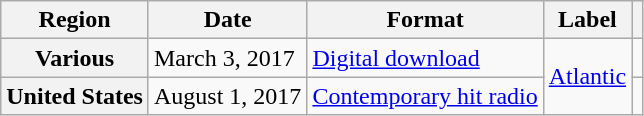<table class="wikitable plainrowheaders">
<tr>
<th>Region</th>
<th>Date</th>
<th>Format</th>
<th>Label</th>
<th></th>
</tr>
<tr>
<th scope="row">Various</th>
<td>March 3, 2017</td>
<td><a href='#'>Digital download</a></td>
<td rowspan="2"><a href='#'>Atlantic</a></td>
<td></td>
</tr>
<tr>
<th scope="row">United States</th>
<td>August 1, 2017</td>
<td><a href='#'>Contemporary hit radio</a></td>
<td></td>
</tr>
</table>
